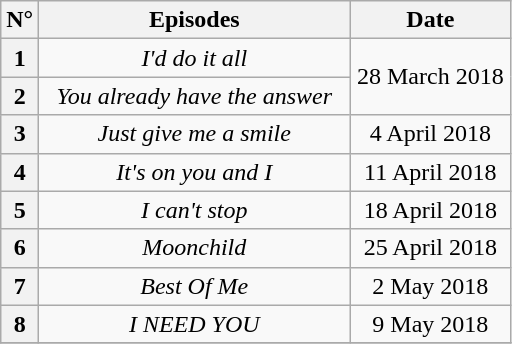<table class="wikitable">
<tr>
<th width="1">N°</th>
<th width="200">Episodes</th>
<th width="100">Date</th>
</tr>
<tr>
<th align="center">1</th>
<td align="center"><em>I'd do it all</em></td>
<td align="center" rowspan="2">28 March 2018</td>
</tr>
<tr>
<th align="center">2</th>
<td align="center"><em>You already have the answer</em></td>
</tr>
<tr>
<th align="center">3</th>
<td align="center"><em>Just give me a smile</em></td>
<td align="center">4 April 2018</td>
</tr>
<tr>
<th align="center">4</th>
<td align="center"><em>It's on you and I</em></td>
<td align="center">11 April 2018</td>
</tr>
<tr>
<th align="center">5</th>
<td align="center"><em>I can't stop</em></td>
<td align="center">18 April 2018</td>
</tr>
<tr>
<th align="center">6</th>
<td align="center"><em>Moonchild</em></td>
<td align="center">25 April 2018</td>
</tr>
<tr>
<th align="center">7</th>
<td align="center"><em>Best Of Me</em></td>
<td align="center">2 May 2018</td>
</tr>
<tr>
<th align="center">8</th>
<td align="center"><em>I NEED YOU</em></td>
<td align="center">9 May 2018</td>
</tr>
<tr>
</tr>
</table>
